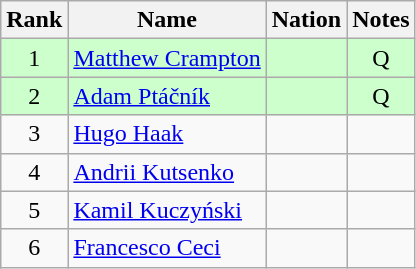<table class="wikitable sortable" style="text-align:center">
<tr>
<th>Rank</th>
<th>Name</th>
<th>Nation</th>
<th>Notes</th>
</tr>
<tr bgcolor=ccffcc>
<td>1</td>
<td align=left><a href='#'>Matthew Crampton</a></td>
<td align=left></td>
<td>Q</td>
</tr>
<tr bgcolor=ccffcc>
<td>2</td>
<td align=left><a href='#'>Adam Ptáčník</a></td>
<td align=left></td>
<td>Q</td>
</tr>
<tr>
<td>3</td>
<td align=left><a href='#'>Hugo Haak</a></td>
<td align=left></td>
<td></td>
</tr>
<tr>
<td>4</td>
<td align=left><a href='#'>Andrii Kutsenko</a></td>
<td align=left></td>
<td></td>
</tr>
<tr>
<td>5</td>
<td align=left><a href='#'>Kamil Kuczyński</a></td>
<td align=left></td>
<td></td>
</tr>
<tr>
<td>6</td>
<td align=left><a href='#'>Francesco Ceci</a></td>
<td align=left></td>
<td></td>
</tr>
</table>
